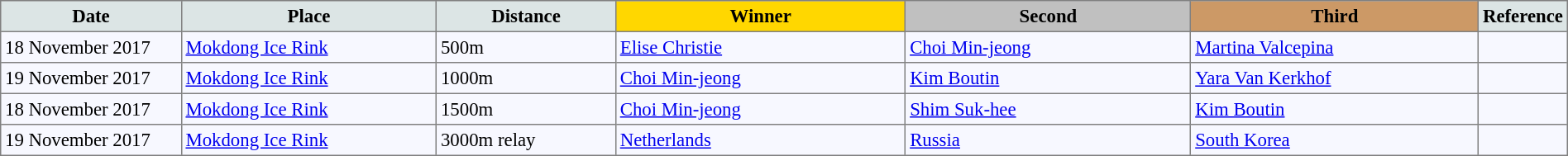<table bgcolor="#f7f8ff" cellpadding="3" cellspacing="0" border="1" style="font-size: 95%; border: gray solid 1px; border-collapse: collapse;">
<tr bgcolor="#CCCCCC">
<td align="center" bgcolor="#DCE5E5" width="150"><strong>Date</strong></td>
<td align="center" bgcolor="#DCE5E5" width="220"><strong>Place</strong></td>
<td align="center" bgcolor="#DCE5E5" width="150"><strong>Distance</strong></td>
<td align="center" bgcolor="gold" width="250"><strong>Winner</strong></td>
<td align="center" bgcolor="silver" width="250"><strong>Second</strong></td>
<td align="center" bgcolor="CC9966" width="250"><strong>Third</strong></td>
<td align="center" bgcolor="#DCE5E5" width="30"><strong>Reference</strong></td>
</tr>
<tr align="left">
<td>18 November 2017</td>
<td><a href='#'>Mokdong Ice Rink</a></td>
<td>500m</td>
<td> <a href='#'>Elise Christie</a></td>
<td> <a href='#'>Choi Min-jeong</a></td>
<td> <a href='#'>Martina Valcepina</a></td>
<td></td>
</tr>
<tr align="left">
<td>19 November 2017</td>
<td><a href='#'>Mokdong Ice Rink</a></td>
<td>1000m</td>
<td> <a href='#'>Choi Min-jeong</a></td>
<td> <a href='#'>Kim Boutin</a></td>
<td> <a href='#'>Yara Van Kerkhof</a></td>
<td> </td>
</tr>
<tr align="left">
<td>18 November 2017</td>
<td><a href='#'>Mokdong Ice Rink</a></td>
<td>1500m</td>
<td> <a href='#'>Choi Min-jeong</a></td>
<td> <a href='#'>Shim Suk-hee</a></td>
<td> <a href='#'>Kim Boutin</a></td>
<td></td>
</tr>
<tr align="left">
<td>19 November 2017</td>
<td><a href='#'>Mokdong Ice Rink</a></td>
<td>3000m relay</td>
<td> <a href='#'>Netherlands</a></td>
<td> <a href='#'>Russia</a></td>
<td> <a href='#'>South Korea</a></td>
<td> </td>
</tr>
</table>
